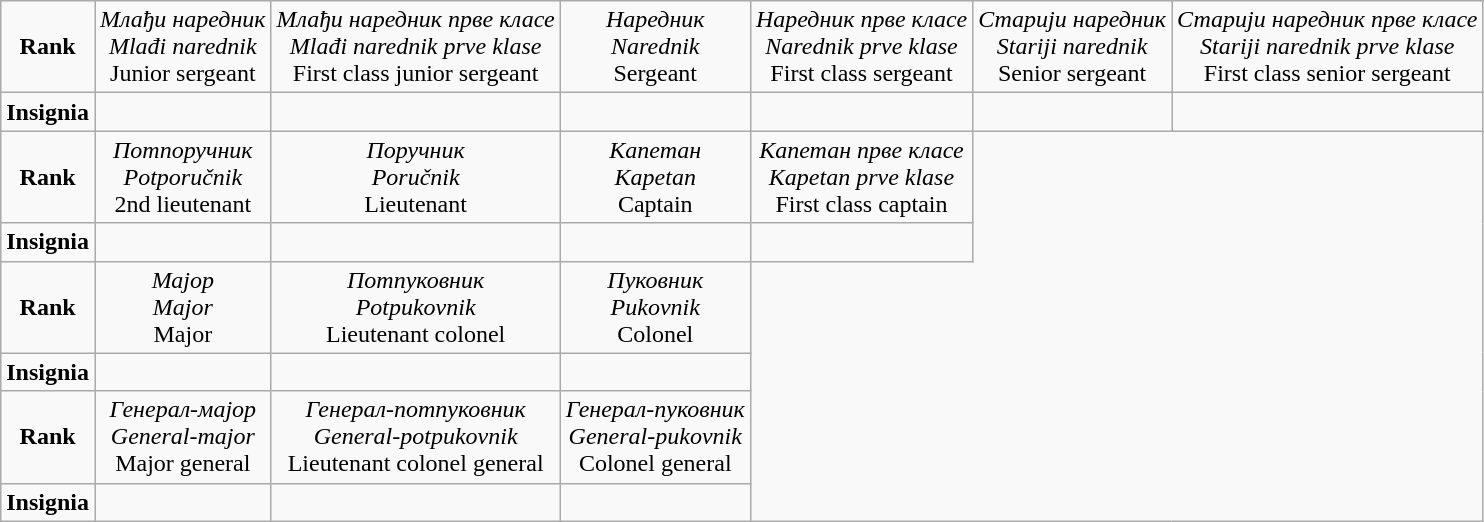<table class="wikitable" style="text-align:center">
<tr>
<td><strong>Rank</strong></td>
<td><em>Млађи наредник</em><br><em>Mlađi narednik</em><br>Junior sergeant</td>
<td><em>Млађи наредник прве класе</em><br><em>Mlađi narednik prve klase</em><br>First class junior sergeant</td>
<td><em>Наредник</em><br><em>Narednik</em><br>Sergeant</td>
<td><em>Наредник прве класе</em><br><em>Narednik prve klase</em><br>First class sergeant</td>
<td><em>Старији наредник</em><br><em>Stariji narednik</em><br>Senior sergeant</td>
<td><em>Старији наредник прве класе</em><br><em>Stariji narednik prve klase</em><br>First class senior sergeant</td>
</tr>
<tr>
<td><strong>Insignia</strong></td>
<td></td>
<td></td>
<td></td>
<td></td>
<td></td>
<td></td>
</tr>
<tr>
<td><strong>Rank</strong></td>
<td><em>Потпоручник</em><br><em>Potporučnik</em><br>2nd lieutenant</td>
<td><em>Поручник</em><br><em>Poručnik</em><br>Lieutenant</td>
<td><em>Капетан</em><br><em>Kapetan</em><br>Captain</td>
<td><em>Капетан прве класе</em><br><em>Kapetan prve klase</em><br>First class captain</td>
</tr>
<tr>
<td><strong>Insignia</strong></td>
<td></td>
<td></td>
<td></td>
<td></td>
</tr>
<tr>
<td><strong>Rank</strong></td>
<td><em>Мајор</em><br><em>Major</em><br>Major</td>
<td><em>Потпуковник</em><br><em>Potpukovnik</em><br>Lieutenant colonel</td>
<td><em>Пуковник</em><br><em>Pukovnik</em><br>Colonel</td>
</tr>
<tr>
<td><strong>Insignia</strong></td>
<td></td>
<td></td>
<td></td>
</tr>
<tr>
<td><strong>Rank</strong></td>
<td><em>Генерал-мајор</em><br><em>General-major</em><br>Major general</td>
<td><em>Генерал-потпуковник</em><br><em>General-potpukovnik</em><br>Lieutenant colonel general</td>
<td><em>Генерал-пуковник</em><br><em>General-pukovnik</em><br>Colonel general</td>
</tr>
<tr>
<td><strong>Insignia</strong></td>
<td></td>
<td></td>
<td></td>
</tr>
</table>
